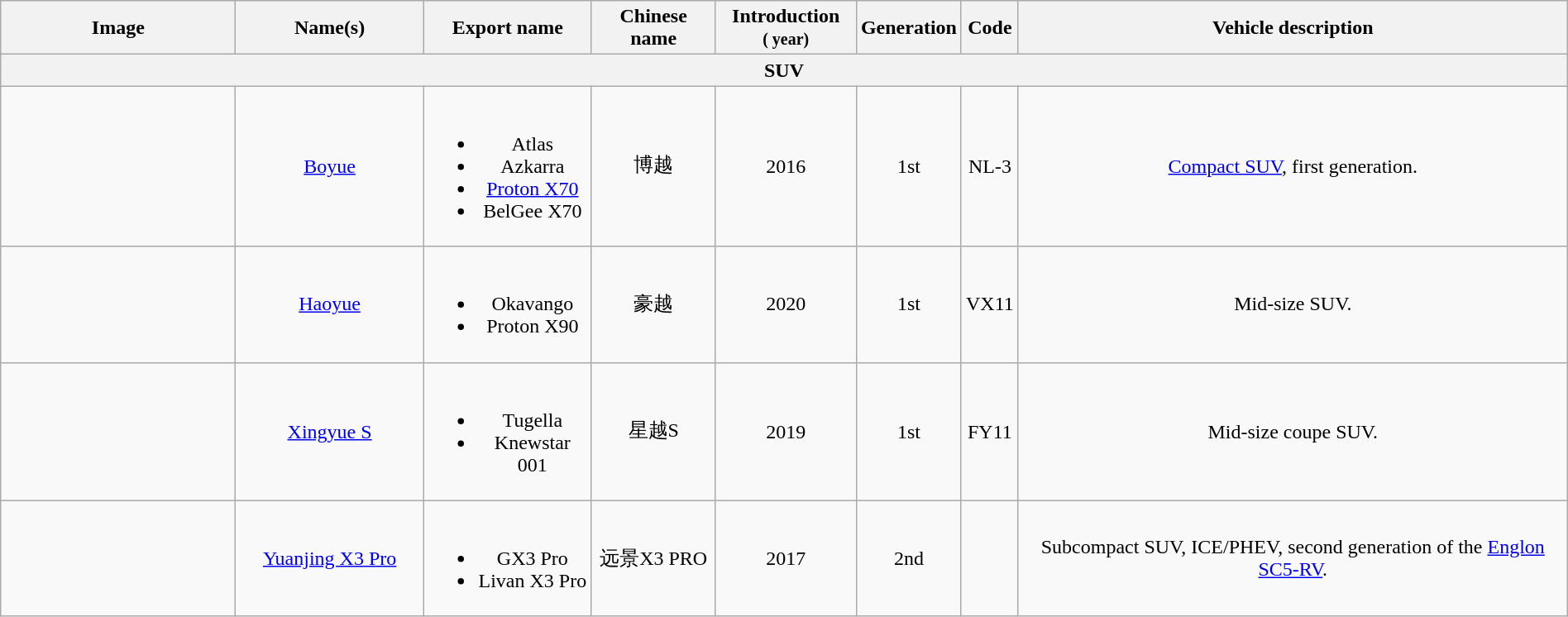<table class="wikitable" style="text-align: center; width: 100%">
<tr>
<th class="unsortable" width="15%">Image</th>
<th class="unsortable" width="12%">Name(s)</th>
<th>Export name</th>
<th>Chinese name</th>
<th width="9%">Introduction<br><small>( year)</small></th>
<th>Generation</th>
<th class="unsortable">Code</th>
<th class="unsortable">Vehicle description</th>
</tr>
<tr>
<th colspan="8">SUV</th>
</tr>
<tr>
<td></td>
<td><a href='#'>Boyue</a></td>
<td><br><ul><li>Atlas</li><li>Azkarra</li><li><a href='#'>Proton X70</a></li><li>BelGee X70</li></ul></td>
<td>博越</td>
<td>2016</td>
<td>1st</td>
<td>NL-3</td>
<td><a href='#'>Compact SUV</a>, first generation.</td>
</tr>
<tr>
<td></td>
<td><a href='#'>Haoyue</a></td>
<td><br><ul><li>Okavango</li><li>Proton X90</li></ul></td>
<td>豪越</td>
<td>2020</td>
<td>1st</td>
<td>VX11</td>
<td>Mid-size SUV.</td>
</tr>
<tr>
<td></td>
<td><a href='#'>Xingyue S</a></td>
<td><br><ul><li>Tugella</li><li>Knewstar 001</li></ul></td>
<td>星越S</td>
<td>2019</td>
<td>1st</td>
<td>FY11</td>
<td>Mid-size coupe SUV.</td>
</tr>
<tr>
<td></td>
<td><a href='#'>Yuanjing X3 Pro</a></td>
<td><br><ul><li>GX3 Pro</li><li>Livan X3 Pro</li></ul></td>
<td>远景X3 PRO</td>
<td>2017</td>
<td>2nd</td>
<td></td>
<td>Subcompact SUV, ICE/PHEV, second generation of the <a href='#'>Englon SC5-RV</a>.</td>
</tr>
</table>
